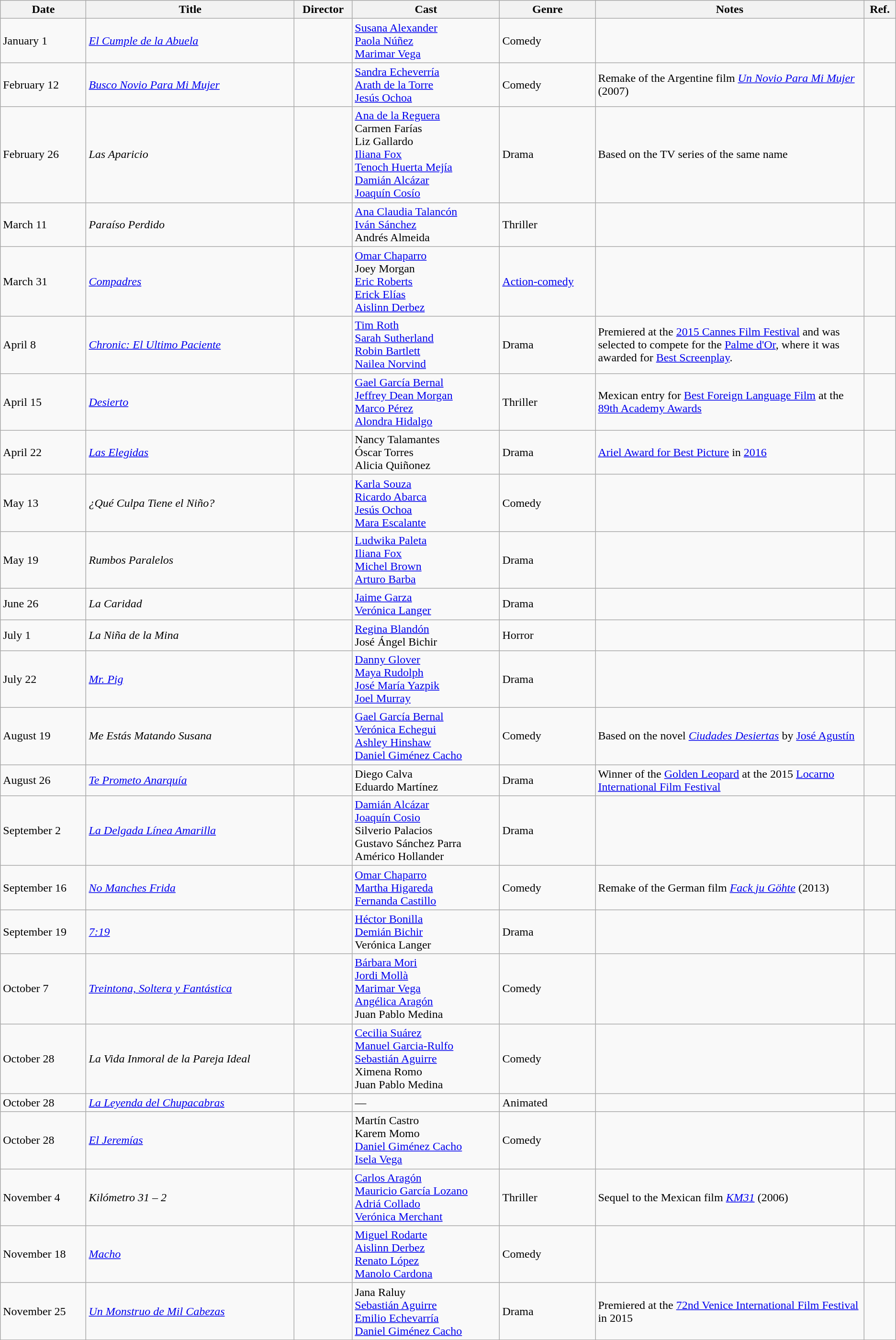<table class="wikitable sortable">
<tr>
<th>Date</th>
<th>Title</th>
<th>Director</th>
<th>Cast</th>
<th>Genre</th>
<th style="width:30%;">Notes</th>
<th>Ref.</th>
</tr>
<tr>
<td>January 1</td>
<td><em><a href='#'>El Cumple de la Abuela</a></em></td>
<td></td>
<td><a href='#'>Susana Alexander</a><br><a href='#'>Paola Núñez</a><br><a href='#'>Marimar Vega</a></td>
<td>Comedy</td>
<td></td>
<td></td>
</tr>
<tr>
<td>February 12</td>
<td><em><a href='#'>Busco Novio Para Mi Mujer</a></em></td>
<td></td>
<td><a href='#'>Sandra Echeverría</a><br><a href='#'>Arath de la Torre</a><br><a href='#'>Jesús Ochoa</a></td>
<td>Comedy</td>
<td>Remake of the Argentine film <em><a href='#'>Un Novio Para Mi Mujer</a></em> (2007)</td>
<td></td>
</tr>
<tr>
<td>February 26</td>
<td><em>Las Aparicio</em></td>
<td></td>
<td><a href='#'>Ana de la Reguera</a><br>Carmen Farías<br>Liz Gallardo<br><a href='#'>Iliana Fox</a><br><a href='#'>Tenoch Huerta Mejía</a><br><a href='#'>Damián Alcázar</a><br><a href='#'>Joaquín Cosío</a></td>
<td>Drama</td>
<td>Based on the TV series of the same name</td>
<td></td>
</tr>
<tr>
<td>March 11</td>
<td><em>Paraíso Perdido</em></td>
<td></td>
<td><a href='#'>Ana Claudia Talancón</a><br><a href='#'>Iván Sánchez</a><br>Andrés Almeida</td>
<td>Thriller</td>
<td></td>
<td></td>
</tr>
<tr>
<td>March 31</td>
<td><em><a href='#'>Compadres</a></em></td>
<td></td>
<td><a href='#'>Omar Chaparro</a><br>Joey Morgan<br><a href='#'>Eric Roberts</a><br><a href='#'>Erick Elías</a><br><a href='#'>Aislinn Derbez</a></td>
<td><a href='#'>Action-comedy</a></td>
<td></td>
<td></td>
</tr>
<tr>
<td>April 8</td>
<td><em><a href='#'>Chronic: El Ultimo Paciente</a></em></td>
<td></td>
<td><a href='#'>Tim Roth</a><br><a href='#'>Sarah Sutherland</a><br><a href='#'>Robin Bartlett</a><br><a href='#'>Nailea Norvind</a></td>
<td>Drama</td>
<td>Premiered at the <a href='#'>2015 Cannes Film Festival</a> and was selected to compete for the <a href='#'>Palme d'Or</a>, where it was awarded for <a href='#'>Best Screenplay</a>.</td>
<td></td>
</tr>
<tr>
<td>April 15</td>
<td><em><a href='#'>Desierto</a></em></td>
<td></td>
<td><a href='#'>Gael García Bernal</a><br><a href='#'>Jeffrey Dean Morgan</a><br><a href='#'>Marco Pérez</a><br><a href='#'>Alondra Hidalgo</a></td>
<td>Thriller</td>
<td>Mexican entry for <a href='#'>Best Foreign Language Film</a> at the <a href='#'>89th Academy Awards</a></td>
<td><br><br></td>
</tr>
<tr>
<td>April 22</td>
<td><em><a href='#'>Las Elegidas</a></em></td>
<td></td>
<td>Nancy Talamantes<br>Óscar Torres<br>Alicia Quiñonez</td>
<td>Drama</td>
<td><a href='#'>Ariel Award for Best Picture</a> in <a href='#'>2016</a></td>
<td></td>
</tr>
<tr>
<td>May 13</td>
<td><em>¿Qué Culpa Tiene el Niño?</em></td>
<td></td>
<td><a href='#'>Karla Souza</a><br><a href='#'>Ricardo Abarca</a><br><a href='#'>Jesús Ochoa</a><br><a href='#'>Mara Escalante</a></td>
<td>Comedy</td>
<td></td>
<td></td>
</tr>
<tr>
<td>May 19</td>
<td><em>Rumbos Paralelos</em></td>
<td></td>
<td><a href='#'>Ludwika Paleta</a><br><a href='#'>Iliana Fox</a><br><a href='#'>Michel Brown</a><br><a href='#'>Arturo Barba</a></td>
<td>Drama</td>
<td></td>
<td></td>
</tr>
<tr>
<td>June 26</td>
<td><em>La Caridad</em></td>
<td></td>
<td><a href='#'>Jaime Garza</a><br><a href='#'>Verónica Langer</a></td>
<td>Drama</td>
<td></td>
<td></td>
</tr>
<tr>
<td>July 1</td>
<td><em>La Niña de la Mina</em></td>
<td></td>
<td><a href='#'>Regina Blandón</a><br>José Ángel Bichir</td>
<td>Horror</td>
<td></td>
<td></td>
</tr>
<tr>
<td>July 22</td>
<td><em><a href='#'>Mr. Pig</a></em></td>
<td></td>
<td><a href='#'>Danny Glover</a><br><a href='#'>Maya Rudolph</a><br><a href='#'>José María Yazpik</a><br><a href='#'>Joel Murray</a></td>
<td>Drama</td>
<td></td>
<td></td>
</tr>
<tr>
<td>August 19</td>
<td><em>Me Estás Matando Susana</em></td>
<td></td>
<td><a href='#'>Gael García Bernal</a><br><a href='#'>Verónica Echegui</a><br><a href='#'>Ashley Hinshaw</a><br><a href='#'>Daniel Giménez Cacho</a></td>
<td>Comedy</td>
<td>Based on the novel <em><a href='#'>Ciudades Desiertas</a></em> by <a href='#'>José Agustín</a></td>
<td></td>
</tr>
<tr>
<td>August 26</td>
<td><em><a href='#'>Te Prometo Anarquía</a></em></td>
<td></td>
<td>Diego Calva<br>Eduardo Martínez</td>
<td>Drama</td>
<td>Winner of the <a href='#'>Golden Leopard</a> at the 2015 <a href='#'>Locarno International Film Festival</a></td>
<td></td>
</tr>
<tr>
<td>September 2</td>
<td><em><a href='#'>La Delgada Línea Amarilla</a></em></td>
<td></td>
<td><a href='#'>Damián Alcázar</a><br><a href='#'>Joaquín Cosio</a><br>Silverio Palacios<br>Gustavo Sánchez Parra<br>Américo Hollander</td>
<td>Drama</td>
<td></td>
<td></td>
</tr>
<tr>
<td>September 16</td>
<td><em><a href='#'>No Manches Frida</a></em></td>
<td></td>
<td><a href='#'>Omar Chaparro</a><br><a href='#'>Martha Higareda</a><br><a href='#'>Fernanda Castillo</a></td>
<td>Comedy</td>
<td>Remake of the German film <em><a href='#'>Fack ju Göhte</a></em> (2013)</td>
<td></td>
</tr>
<tr>
<td>September 19</td>
<td><em><a href='#'>7:19</a></em></td>
<td></td>
<td><a href='#'>Héctor Bonilla</a><br><a href='#'>Demián Bichir</a><br>Verónica Langer</td>
<td>Drama</td>
<td></td>
<td></td>
</tr>
<tr>
<td>October 7</td>
<td><em><a href='#'>Treintona, Soltera y Fantástica</a></em></td>
<td></td>
<td><a href='#'>Bárbara Mori</a><br><a href='#'>Jordi Mollà</a><br><a href='#'>Marimar Vega</a><br><a href='#'>Angélica Aragón</a><br>Juan Pablo Medina</td>
<td>Comedy</td>
<td></td>
<td></td>
</tr>
<tr>
<td>October 28</td>
<td><em>La Vida Inmoral de la Pareja Ideal</em></td>
<td></td>
<td><a href='#'>Cecilia Suárez</a><br><a href='#'>Manuel Garcia-Rulfo</a><br><a href='#'>Sebastián Aguirre</a><br>Ximena Romo<br>Juan Pablo Medina</td>
<td>Comedy</td>
<td></td>
<td></td>
</tr>
<tr>
<td>October 28</td>
<td><em><a href='#'>La Leyenda del Chupacabras</a></em></td>
<td></td>
<td>—</td>
<td>Animated</td>
<td></td>
<td></td>
</tr>
<tr>
<td>October 28</td>
<td><em><a href='#'>El Jeremías</a></em></td>
<td></td>
<td>Martín Castro<br>Karem Momo<br><a href='#'>Daniel Giménez Cacho</a><br><a href='#'>Isela Vega</a></td>
<td>Comedy</td>
<td></td>
<td></td>
</tr>
<tr>
<td>November 4</td>
<td><em>Kilómetro 31 – 2</em></td>
<td></td>
<td><a href='#'>Carlos Aragón</a><br><a href='#'>Mauricio García Lozano</a><br><a href='#'>Adriá Collado</a><br><a href='#'>Verónica Merchant</a></td>
<td>Thriller</td>
<td>Sequel to the Mexican film <em><a href='#'>KM31</a></em> (2006)</td>
<td></td>
</tr>
<tr>
<td>November 18</td>
<td><em><a href='#'>Macho</a></em></td>
<td></td>
<td><a href='#'>Miguel Rodarte</a><br><a href='#'>Aislinn Derbez</a><br><a href='#'>Renato López</a><br><a href='#'>Manolo Cardona</a></td>
<td>Comedy</td>
<td></td>
<td></td>
</tr>
<tr>
<td>November 25</td>
<td><em><a href='#'>Un Monstruo de Mil Cabezas</a></em></td>
<td></td>
<td>Jana Raluy<br><a href='#'>Sebastián Aguirre</a><br><a href='#'>Emilio Echevarría</a><br><a href='#'>Daniel Giménez Cacho</a></td>
<td>Drama</td>
<td>Premiered at the <a href='#'>72nd Venice International Film Festival</a> in 2015</td>
<td></td>
</tr>
<tr>
</tr>
</table>
